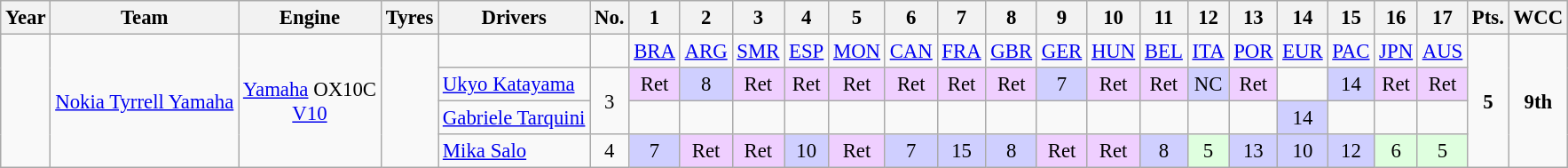<table class="wikitable" style="text-align:center; font-size:95%">
<tr>
<th>Year</th>
<th>Team</th>
<th>Engine</th>
<th>Tyres</th>
<th>Drivers</th>
<th>No.</th>
<th>1</th>
<th>2</th>
<th>3</th>
<th>4</th>
<th>5</th>
<th>6</th>
<th>7</th>
<th>8</th>
<th>9</th>
<th>10</th>
<th>11</th>
<th>12</th>
<th>13</th>
<th>14</th>
<th>15</th>
<th>16</th>
<th>17</th>
<th>Pts.</th>
<th>WCC</th>
</tr>
<tr>
<td rowspan="4"></td>
<td rowspan="4"><a href='#'>Nokia Tyrrell Yamaha</a></td>
<td rowspan="4"><a href='#'>Yamaha</a> OX10C<br><a href='#'>V10</a></td>
<td rowspan="4"></td>
<td></td>
<td></td>
<td><a href='#'>BRA</a></td>
<td><a href='#'>ARG</a></td>
<td><a href='#'>SMR</a></td>
<td><a href='#'>ESP</a></td>
<td><a href='#'>MON</a></td>
<td><a href='#'>CAN</a></td>
<td><a href='#'>FRA</a></td>
<td><a href='#'>GBR</a></td>
<td><a href='#'>GER</a></td>
<td><a href='#'>HUN</a></td>
<td><a href='#'>BEL</a></td>
<td><a href='#'>ITA</a></td>
<td><a href='#'>POR</a></td>
<td><a href='#'>EUR</a></td>
<td><a href='#'>PAC</a></td>
<td><a href='#'>JPN</a></td>
<td><a href='#'>AUS</a></td>
<td rowspan="4"><strong>5</strong></td>
<td rowspan="4"><strong>9th</strong></td>
</tr>
<tr>
<td align="left"><a href='#'>Ukyo Katayama</a></td>
<td rowspan="2">3</td>
<td style="background:#EFCFFF;">Ret</td>
<td style="background:#CFCFFF;">8</td>
<td style="background:#EFCFFF;">Ret</td>
<td style="background:#EFCFFF;">Ret</td>
<td style="background:#EFCFFF;">Ret</td>
<td style="background:#EFCFFF;">Ret</td>
<td style="background:#EFCFFF;">Ret</td>
<td style="background:#EFCFFF;">Ret</td>
<td style="background:#CFCFFF;">7</td>
<td style="background:#EFCFFF;">Ret</td>
<td style="background:#EFCFFF;">Ret</td>
<td style="background:#CFCFFF;">NC</td>
<td style="background:#EFCFFF;">Ret</td>
<td></td>
<td style="background:#CFCFFF;">14</td>
<td style="background:#EFCFFF;">Ret</td>
<td style="background:#EFCFFF;">Ret</td>
</tr>
<tr>
<td align="left"><a href='#'>Gabriele Tarquini</a></td>
<td></td>
<td></td>
<td></td>
<td></td>
<td></td>
<td></td>
<td></td>
<td></td>
<td></td>
<td></td>
<td></td>
<td></td>
<td></td>
<td style="background:#CFCFFF;">14</td>
<td></td>
<td></td>
<td></td>
</tr>
<tr>
<td align="left"><a href='#'>Mika Salo</a></td>
<td>4</td>
<td style="background:#CFCFFF;">7</td>
<td style="background:#EFCFFF;">Ret</td>
<td style="background:#EFCFFF;">Ret</td>
<td style="background:#CFCFFF;">10</td>
<td style="background:#EFCFFF;">Ret</td>
<td style="background:#CFCFFF;">7</td>
<td style="background:#CFCFFF;">15</td>
<td style="background:#CFCFFF;">8</td>
<td style="background:#EFCFFF;">Ret</td>
<td style="background:#EFCFFF;">Ret</td>
<td style="background:#CFCFFF;">8</td>
<td style="background:#DFFFDF;">5</td>
<td style="background:#CFCFFF;">13</td>
<td style="background:#CFCFFF;">10</td>
<td style="background:#CFCFFF;">12</td>
<td style="background:#DFFFDF;">6</td>
<td style="background:#DFFFDF;">5</td>
</tr>
</table>
